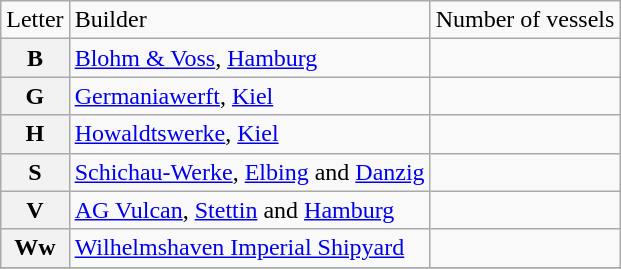<table class="wikitable">
<tr>
<td>Letter</td>
<td>Builder</td>
<td>Number of vessels </td>
</tr>
<tr>
<th>B</th>
<td><a href='#'>Blohm & Voss</a>, <a href='#'>Hamburg</a></td>
<td></td>
</tr>
<tr>
<th>G</th>
<td><a href='#'>Germaniawerft</a>, <a href='#'>Kiel</a></td>
<td></td>
</tr>
<tr>
<th>H</th>
<td><a href='#'>Howaldtswerke</a>, <a href='#'>Kiel</a></td>
<td></td>
</tr>
<tr>
<th>S</th>
<td><a href='#'>Schichau-Werke</a>, <a href='#'>Elbing</a> and <a href='#'>Danzig</a></td>
<td></td>
</tr>
<tr>
<th>V</th>
<td><a href='#'>AG Vulcan</a>, <a href='#'>Stettin</a> and <a href='#'>Hamburg</a> </td>
<td></td>
</tr>
<tr>
<th>Ww</th>
<td><a href='#'>Wilhelmshaven Imperial Shipyard</a></td>
<td></td>
</tr>
<tr>
</tr>
</table>
